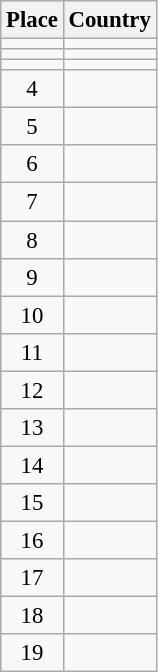<table class="wikitable" style="font-size:95%;">
<tr>
<th>Place</th>
<th>Country</th>
</tr>
<tr>
<td align=center></td>
<td></td>
</tr>
<tr>
<td align=center></td>
<td></td>
</tr>
<tr>
<td align=center></td>
<td></td>
</tr>
<tr>
<td align=center>4</td>
<td></td>
</tr>
<tr>
<td align=center>5</td>
<td></td>
</tr>
<tr>
<td align=center>6</td>
<td></td>
</tr>
<tr>
<td align=center>7</td>
<td></td>
</tr>
<tr>
<td align=center>8</td>
<td></td>
</tr>
<tr>
<td align=center>9</td>
<td></td>
</tr>
<tr>
<td align=center>10</td>
<td></td>
</tr>
<tr>
<td align=center>11</td>
<td></td>
</tr>
<tr>
<td align=center>12</td>
<td></td>
</tr>
<tr>
<td align=center>13</td>
<td></td>
</tr>
<tr>
<td align=center>14</td>
<td></td>
</tr>
<tr>
<td align=center>15</td>
<td></td>
</tr>
<tr>
<td align=center>16</td>
<td></td>
</tr>
<tr>
<td align=center>17</td>
<td></td>
</tr>
<tr>
<td align=center>18</td>
<td></td>
</tr>
<tr>
<td align=center>19</td>
<td></td>
</tr>
</table>
